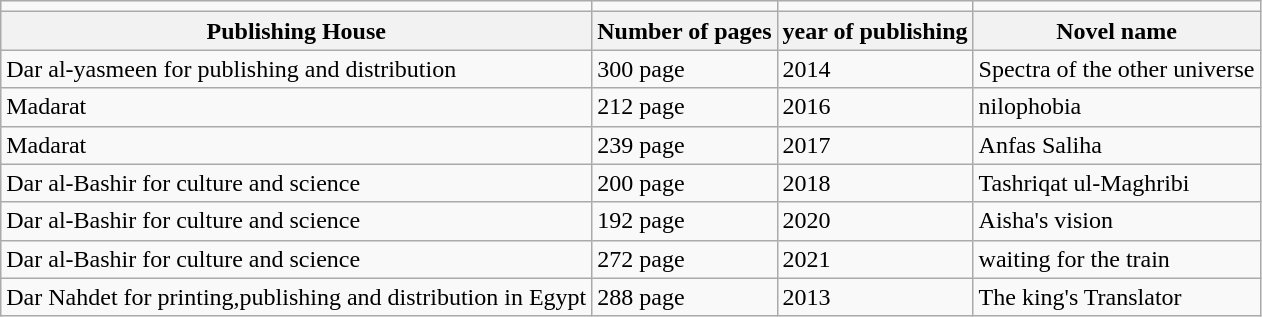<table class="wikitable">
<tr>
<td></td>
<td></td>
<td></td>
<td></td>
</tr>
<tr>
<th>Publishing House</th>
<th>Number of pages</th>
<th>year of publishing</th>
<th>Novel name</th>
</tr>
<tr>
<td>Dar al-yasmeen for publishing and distribution</td>
<td>300 page</td>
<td>2014</td>
<td>Spectra of the other universe</td>
</tr>
<tr>
<td>Madarat</td>
<td>212 page</td>
<td>2016</td>
<td>nilophobia</td>
</tr>
<tr>
<td>Madarat</td>
<td>239 page</td>
<td>2017</td>
<td>Anfas Saliha</td>
</tr>
<tr>
<td>Dar al-Bashir for culture and science</td>
<td>200 page</td>
<td>2018</td>
<td>Tashriqat ul-Maghribi</td>
</tr>
<tr>
<td>Dar al-Bashir for culture and science</td>
<td>192 page</td>
<td>2020</td>
<td>Aisha's vision</td>
</tr>
<tr>
<td>Dar al-Bashir for culture and science</td>
<td>272 page</td>
<td>2021</td>
<td>waiting for the train</td>
</tr>
<tr>
<td>Dar Nahdet for printing,publishing and distribution in Egypt</td>
<td>288 page</td>
<td>2013</td>
<td>The king's Translator</td>
</tr>
</table>
